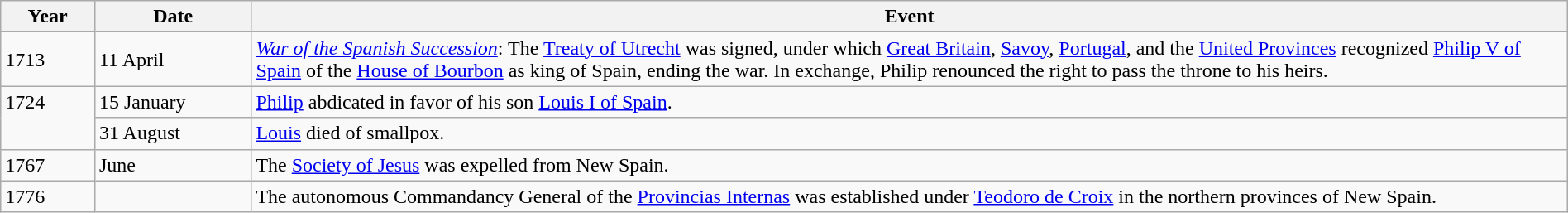<table class="wikitable" width="100%">
<tr>
<th style="width:6%">Year</th>
<th style="width:10%">Date</th>
<th>Event</th>
</tr>
<tr>
<td>1713</td>
<td>11 April</td>
<td><em><a href='#'>War of the Spanish Succession</a></em>: The <a href='#'>Treaty of Utrecht</a> was signed, under which <a href='#'>Great Britain</a>, <a href='#'>Savoy</a>, <a href='#'>Portugal</a>, and the <a href='#'>United Provinces</a> recognized <a href='#'>Philip V of Spain</a> of the <a href='#'>House of Bourbon</a> as king of Spain, ending the war.  In exchange, Philip renounced the right to pass the throne to his heirs.</td>
</tr>
<tr>
<td rowspan="2" valign="top">1724</td>
<td>15 January</td>
<td><a href='#'>Philip</a> abdicated in favor of his son <a href='#'>Louis I of Spain</a>.</td>
</tr>
<tr>
<td>31 August</td>
<td><a href='#'>Louis</a> died of smallpox.</td>
</tr>
<tr>
<td>1767</td>
<td>June</td>
<td>The <a href='#'>Society of Jesus</a> was expelled from New Spain.</td>
</tr>
<tr>
<td>1776</td>
<td></td>
<td>The autonomous Commandancy General of the <a href='#'>Provincias Internas</a> was established under <a href='#'>Teodoro de Croix</a> in the northern provinces of New Spain.</td>
</tr>
</table>
